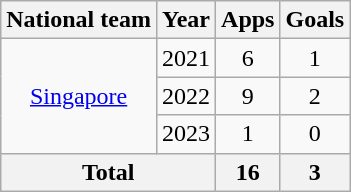<table class="wikitable" style="text-align:center">
<tr>
<th>National team</th>
<th>Year</th>
<th>Apps</th>
<th>Goals</th>
</tr>
<tr>
<td rowspan="3"><a href='#'>Singapore</a></td>
<td>2021</td>
<td>6</td>
<td>1</td>
</tr>
<tr>
<td>2022</td>
<td>9</td>
<td>2</td>
</tr>
<tr>
<td>2023</td>
<td>1</td>
<td>0</td>
</tr>
<tr>
<th colspan="2">Total</th>
<th>16</th>
<th>3</th>
</tr>
</table>
